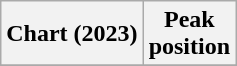<table class="wikitable plainrowheaders" style="text-align:center">
<tr>
<th scope="col">Chart (2023)</th>
<th scope="col">Peak<br>position</th>
</tr>
<tr>
</tr>
</table>
